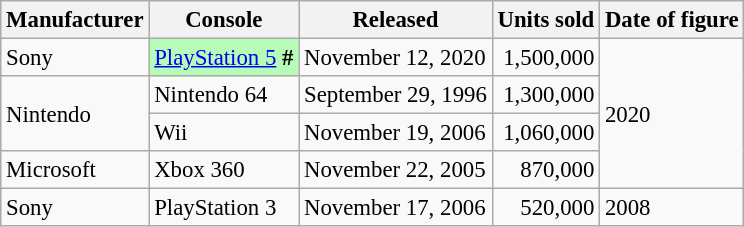<table class="wikitable sortable" style="font-size:95%">
<tr>
<th>Manufacturer</th>
<th>Console</th>
<th>Released</th>
<th data-sort-type="number">Units sold</th>
<th>Date of figure</th>
</tr>
<tr>
<td>Sony</td>
<td style="background:#b6fcb6;"><a href='#'>PlayStation 5</a> <strong>#</strong></td>
<td>November 12, 2020</td>
<td align="right">1,500,000</td>
<td rowspan="4">2020</td>
</tr>
<tr>
<td rowspan="2">Nintendo</td>
<td>Nintendo 64</td>
<td>September 29, 1996</td>
<td align="right">1,300,000</td>
</tr>
<tr>
<td>Wii</td>
<td>November 19, 2006</td>
<td align="right">1,060,000</td>
</tr>
<tr>
<td>Microsoft</td>
<td>Xbox 360</td>
<td>November 22, 2005</td>
<td align="right">870,000</td>
</tr>
<tr>
<td>Sony</td>
<td>PlayStation 3</td>
<td>November 17, 2006</td>
<td align="right">520,000</td>
<td>2008</td>
</tr>
</table>
